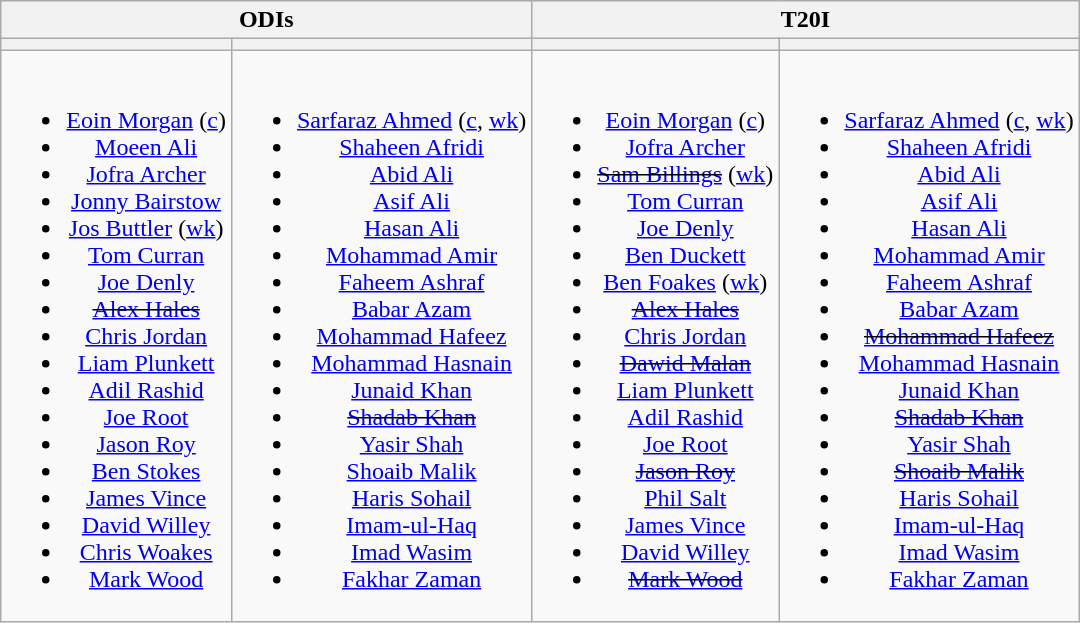<table class="wikitable" style="text-align:center; margin:auto">
<tr>
<th colspan=2>ODIs</th>
<th colspan=2>T20I</th>
</tr>
<tr>
<th></th>
<th></th>
<th></th>
<th></th>
</tr>
<tr style="vertical-align:top">
<td><br><ul><li><a href='#'>Eoin Morgan</a> (<a href='#'>c</a>)</li><li><a href='#'>Moeen Ali</a></li><li><a href='#'>Jofra Archer</a></li><li><a href='#'>Jonny Bairstow</a></li><li><a href='#'>Jos Buttler</a> (<a href='#'>wk</a>)</li><li><a href='#'>Tom Curran</a></li><li><a href='#'>Joe Denly</a></li><li><s><a href='#'>Alex Hales</a></s></li><li><a href='#'>Chris Jordan</a></li><li><a href='#'>Liam Plunkett</a></li><li><a href='#'>Adil Rashid</a></li><li><a href='#'>Joe Root</a></li><li><a href='#'>Jason Roy</a></li><li><a href='#'>Ben Stokes</a></li><li><a href='#'>James Vince</a></li><li><a href='#'>David Willey</a></li><li><a href='#'>Chris Woakes</a></li><li><a href='#'>Mark Wood</a></li></ul></td>
<td><br><ul><li><a href='#'>Sarfaraz Ahmed</a> (<a href='#'>c</a>, <a href='#'>wk</a>)</li><li><a href='#'>Shaheen Afridi</a></li><li><a href='#'>Abid Ali</a></li><li><a href='#'>Asif Ali</a></li><li><a href='#'>Hasan Ali</a></li><li><a href='#'>Mohammad Amir</a></li><li><a href='#'>Faheem Ashraf</a></li><li><a href='#'>Babar Azam</a></li><li><a href='#'>Mohammad Hafeez</a></li><li><a href='#'>Mohammad Hasnain</a></li><li><a href='#'>Junaid Khan</a></li><li><s><a href='#'>Shadab Khan</a></s></li><li><a href='#'>Yasir Shah</a></li><li><a href='#'>Shoaib Malik</a></li><li><a href='#'>Haris Sohail</a></li><li><a href='#'>Imam-ul-Haq</a></li><li><a href='#'>Imad Wasim</a></li><li><a href='#'>Fakhar Zaman</a></li></ul></td>
<td><br><ul><li><a href='#'>Eoin Morgan</a> (<a href='#'>c</a>)</li><li><a href='#'>Jofra Archer</a></li><li><s><a href='#'>Sam Billings</a></s> (<a href='#'>wk</a>)</li><li><a href='#'>Tom Curran</a></li><li><a href='#'>Joe Denly</a></li><li><a href='#'>Ben Duckett</a></li><li><a href='#'>Ben Foakes</a> (<a href='#'>wk</a>)</li><li><s><a href='#'>Alex Hales</a></s></li><li><a href='#'>Chris Jordan</a></li><li><s><a href='#'>Dawid Malan</a></s></li><li><a href='#'>Liam Plunkett</a></li><li><a href='#'>Adil Rashid</a></li><li><a href='#'>Joe Root</a></li><li><s><a href='#'>Jason Roy</a></s></li><li><a href='#'>Phil Salt</a></li><li><a href='#'>James Vince</a></li><li><a href='#'>David Willey</a></li><li><s><a href='#'>Mark Wood</a></s></li></ul></td>
<td><br><ul><li><a href='#'>Sarfaraz Ahmed</a> (<a href='#'>c</a>, <a href='#'>wk</a>)</li><li><a href='#'>Shaheen Afridi</a></li><li><a href='#'>Abid Ali</a></li><li><a href='#'>Asif Ali</a></li><li><a href='#'>Hasan Ali</a></li><li><a href='#'>Mohammad Amir</a></li><li><a href='#'>Faheem Ashraf</a></li><li><a href='#'>Babar Azam</a></li><li><s><a href='#'>Mohammad Hafeez</a></s></li><li><a href='#'>Mohammad Hasnain</a></li><li><a href='#'>Junaid Khan</a></li><li><s><a href='#'>Shadab Khan</a></s></li><li><a href='#'>Yasir Shah</a></li><li><s><a href='#'>Shoaib Malik</a></s></li><li><a href='#'>Haris Sohail</a></li><li><a href='#'>Imam-ul-Haq</a></li><li><a href='#'>Imad Wasim</a></li><li><a href='#'>Fakhar Zaman</a></li></ul></td>
</tr>
</table>
